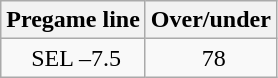<table class="wikitable">
<tr align="center">
<th style=>Pregame line</th>
<th style=>Over/under</th>
</tr>
<tr align="center">
<td> SEL –7.5</td>
<td> 78</td>
</tr>
</table>
